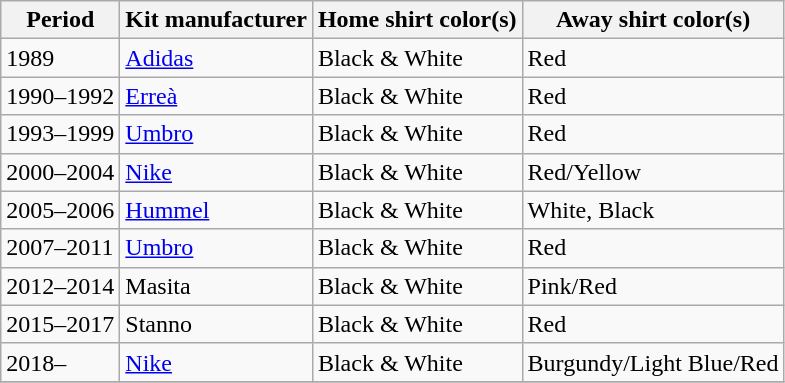<table class="wikitable">
<tr>
<th>Period</th>
<th>Kit manufacturer</th>
<th>Home shirt color(s)</th>
<th>Away shirt color(s)</th>
</tr>
<tr>
<td>1989</td>
<td> <a href='#'>Adidas</a></td>
<td>Black & White</td>
<td>Red</td>
</tr>
<tr>
<td>1990–1992</td>
<td> <a href='#'>Erreà</a></td>
<td>Black & White</td>
<td>Red</td>
</tr>
<tr>
<td>1993–1999</td>
<td> <a href='#'>Umbro</a></td>
<td>Black & White</td>
<td>Red</td>
</tr>
<tr>
<td>2000–2004</td>
<td> <a href='#'>Nike</a></td>
<td>Black & White</td>
<td>Red/Yellow</td>
</tr>
<tr>
<td>2005–2006</td>
<td> <a href='#'>Hummel</a></td>
<td>Black & White</td>
<td>White, Black</td>
</tr>
<tr>
<td>2007–2011</td>
<td> <a href='#'>Umbro</a></td>
<td>Black & White</td>
<td>Red</td>
</tr>
<tr>
<td>2012–2014</td>
<td> Masita</td>
<td>Black & White</td>
<td>Pink/Red</td>
</tr>
<tr>
<td>2015–2017</td>
<td> Stanno</td>
<td>Black & White</td>
<td>Red</td>
</tr>
<tr>
<td>2018–</td>
<td> <a href='#'>Nike</a></td>
<td>Black & White</td>
<td>Burgundy/Light Blue/Red</td>
</tr>
<tr>
</tr>
</table>
